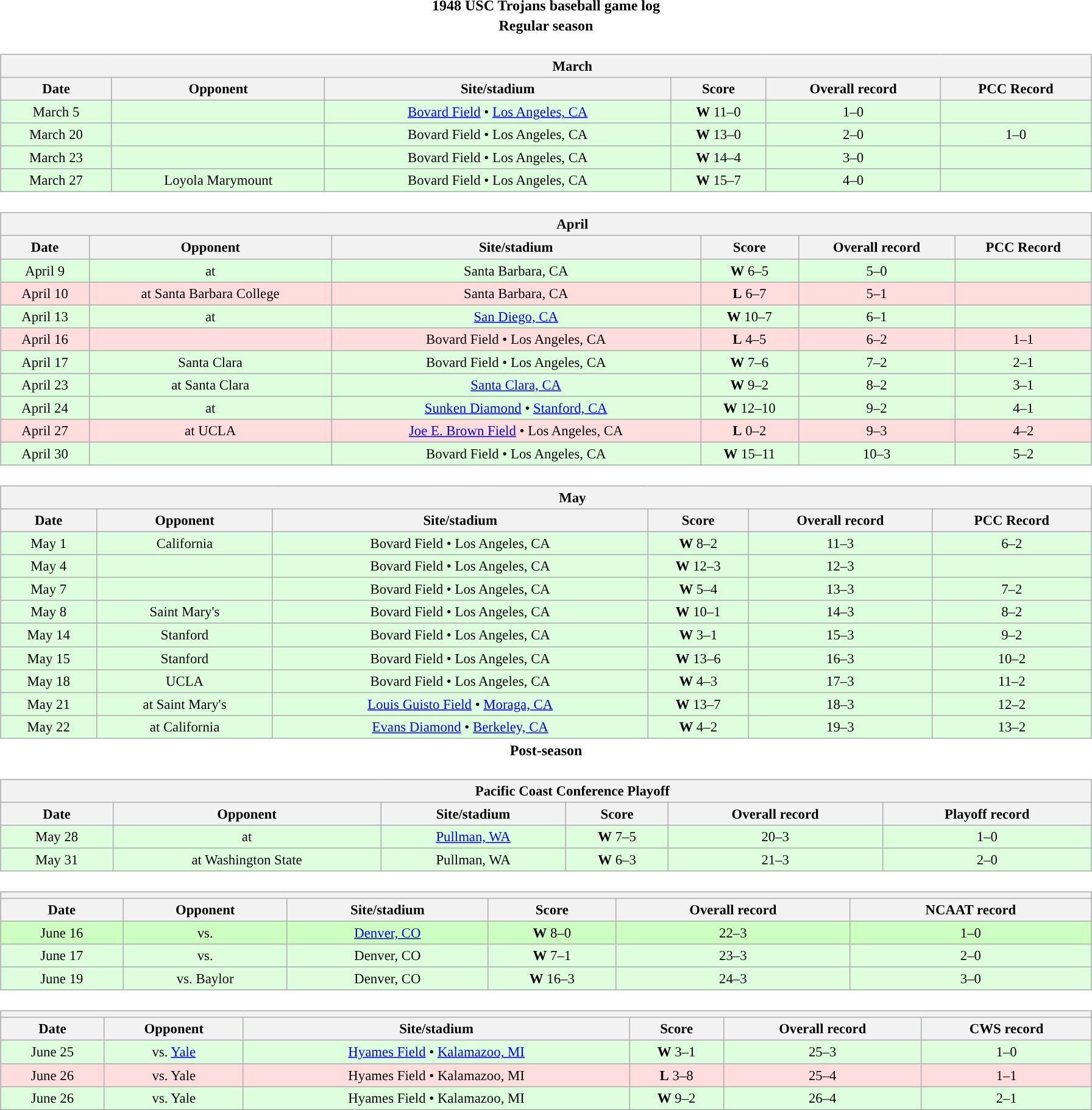<table class="toccolours" width=95% style="clear:both; margin:1.5em auto; text-align:center;">
<tr>
<th colspan=2>1948 USC Trojans baseball game log</th>
</tr>
<tr>
<th colspan=2>Regular season</th>
</tr>
<tr valign="top">
<td><br><table class="wikitable collapsible collapsed" style="margin:auto; width:100%; text-align:center; font-size:95%">
<tr>
<th colspan=12 style="padding-left:4em;">March</th>
</tr>
<tr>
<th>Date</th>
<th>Opponent</th>
<th>Site/stadium</th>
<th>Score</th>
<th>Overall record</th>
<th>PCC Record</th>
</tr>
<tr align="center" bgcolor="ddffdd">
<td>March 5</td>
<td></td>
<td><a href='#'>Bovard Field</a> • <a href='#'>Los Angeles, CA</a></td>
<td><strong>W</strong> 11–0</td>
<td>1–0</td>
<td></td>
</tr>
<tr align="center" bgcolor="ddffdd">
<td>March 20</td>
<td></td>
<td>Bovard Field • Los Angeles, CA</td>
<td><strong>W</strong> 13–0</td>
<td>2–0</td>
<td>1–0</td>
</tr>
<tr align="center" bgcolor="ddffdd">
<td>March 23</td>
<td></td>
<td>Bovard Field • Los Angeles, CA</td>
<td><strong>W</strong> 14–4</td>
<td>3–0</td>
<td></td>
</tr>
<tr align="center" bgcolor="ddffdd">
<td>March 27</td>
<td>Loyola Marymount</td>
<td>Bovard Field • Los Angeles, CA</td>
<td><strong>W</strong> 15–7</td>
<td>4–0</td>
<td></td>
</tr>
</table>
</td>
</tr>
<tr>
<td><br><table class="wikitable collapsible collapsed" style="margin:auto; width:100%; text-align:center; font-size:95%">
<tr>
<th colspan=12 style="padding-left:4em;">April</th>
</tr>
<tr>
<th>Date</th>
<th>Opponent</th>
<th>Site/stadium</th>
<th>Score</th>
<th>Overall record</th>
<th>PCC Record</th>
</tr>
<tr align="center" bgcolor="ddffdd">
<td>April 9</td>
<td>at </td>
<td>Santa Barbara, CA</td>
<td><strong>W</strong> 6–5</td>
<td>5–0</td>
<td></td>
</tr>
<tr align="center" bgcolor="ffdddd">
<td>April 10</td>
<td>at Santa Barbara College</td>
<td>Santa Barbara, CA</td>
<td><strong>L</strong> 6–7</td>
<td>5–1</td>
<td></td>
</tr>
<tr align="center" bgcolor="ddffdd">
<td>April 13</td>
<td>at </td>
<td><a href='#'>San Diego, CA</a></td>
<td><strong>W</strong> 10–7</td>
<td>6–1</td>
<td></td>
</tr>
<tr align="center" bgcolor="ffdddd">
<td>April 16</td>
<td></td>
<td>Bovard Field • Los Angeles, CA</td>
<td><strong>L</strong> 4–5</td>
<td>6–2</td>
<td>1–1</td>
</tr>
<tr align="center" bgcolor="ddffdd">
<td>April 17</td>
<td>Santa Clara</td>
<td>Bovard Field • Los Angeles, CA</td>
<td><strong>W</strong> 7–6</td>
<td>7–2</td>
<td>2–1</td>
</tr>
<tr align="center" bgcolor="ddffdd">
<td>April 23</td>
<td>at Santa Clara</td>
<td><a href='#'>Santa Clara, CA</a></td>
<td><strong>W</strong> 9–2</td>
<td>8–2</td>
<td>3–1</td>
</tr>
<tr align="center" bgcolor="ddffdd">
<td>April 24</td>
<td>at </td>
<td><a href='#'>Sunken Diamond</a> • <a href='#'>Stanford, CA</a></td>
<td><strong>W</strong> 12–10</td>
<td>9–2</td>
<td>4–1</td>
</tr>
<tr align="center" bgcolor="ffdddd">
<td>April 27</td>
<td>at UCLA</td>
<td><a href='#'>Joe E. Brown Field</a> • Los Angeles, CA</td>
<td><strong>L</strong> 0–2</td>
<td>9–3</td>
<td>4–2</td>
</tr>
<tr align="center" bgcolor="ddffdd">
<td>April 30</td>
<td></td>
<td>Bovard Field • Los Angeles, CA</td>
<td><strong>W</strong> 15–11</td>
<td>10–3</td>
<td>5–2</td>
</tr>
</table>
</td>
</tr>
<tr>
<td><br><table class="wikitable collapsible collapsed" style="margin:auto; width:100%; text-align:center; font-size:95%">
<tr>
<th colspan=12 style="padding-left:4em;">May</th>
</tr>
<tr>
<th>Date</th>
<th>Opponent</th>
<th>Site/stadium</th>
<th>Score</th>
<th>Overall record</th>
<th>PCC Record</th>
</tr>
<tr align="center" bgcolor="ddffdd">
<td>May 1</td>
<td>California</td>
<td>Bovard Field • Los Angeles, CA</td>
<td><strong>W</strong> 8–2</td>
<td>11–3</td>
<td>6–2</td>
</tr>
<tr align="center" bgcolor="ddffdd">
<td>May 4</td>
<td></td>
<td>Bovard Field • Los Angeles, CA</td>
<td><strong>W</strong> 12–3</td>
<td>12–3</td>
<td></td>
</tr>
<tr align="center" bgcolor="ddffdd">
<td>May 7</td>
<td></td>
<td>Bovard Field • Los Angeles, CA</td>
<td><strong>W</strong> 5–4</td>
<td>13–3</td>
<td>7–2</td>
</tr>
<tr align="center" bgcolor="ddffdd">
<td>May 8</td>
<td>Saint Mary's</td>
<td>Bovard Field • Los Angeles, CA</td>
<td><strong>W</strong> 10–1</td>
<td>14–3</td>
<td>8–2</td>
</tr>
<tr align="center" bgcolor="ddffdd">
<td>May 14</td>
<td>Stanford</td>
<td>Bovard Field • Los Angeles, CA</td>
<td><strong>W</strong> 3–1</td>
<td>15–3</td>
<td>9–2</td>
</tr>
<tr align="center" bgcolor="ddffdd">
<td>May 15</td>
<td>Stanford</td>
<td>Bovard Field • Los Angeles, CA</td>
<td><strong>W</strong> 13–6</td>
<td>16–3</td>
<td>10–2</td>
</tr>
<tr align="center" bgcolor="ddffdd">
<td>May 18</td>
<td>UCLA</td>
<td>Bovard Field • Los Angeles, CA</td>
<td><strong>W</strong> 4–3</td>
<td>17–3</td>
<td>11–2</td>
</tr>
<tr align="center" bgcolor="ddffdd">
<td>May 21</td>
<td>at Saint Mary's</td>
<td><a href='#'>Louis Guisto Field</a> • <a href='#'>Moraga, CA</a></td>
<td><strong>W</strong> 13–7</td>
<td>18–3</td>
<td>12–2</td>
</tr>
<tr align="center" bgcolor="ddffdd">
<td>May 22</td>
<td>at California</td>
<td><a href='#'>Evans Diamond</a> • <a href='#'>Berkeley, CA</a></td>
<td><strong>W</strong> 4–2</td>
<td>19–3</td>
<td>13–2</td>
</tr>
</table>
</td>
</tr>
<tr>
<th colspan=2>Post-season</th>
</tr>
<tr>
<td><br><table class="wikitable collapsible collapsed" style="margin:auto; width:100%; text-align:center; font-size:95%">
<tr>
<th colspan=12 style="padding-left:4em;">Pacific Coast Conference Playoff</th>
</tr>
<tr>
<th>Date</th>
<th>Opponent</th>
<th>Site/stadium</th>
<th>Score</th>
<th>Overall record</th>
<th>Playoff record</th>
</tr>
<tr align="center" bgcolor="ddffdd">
<td>May 28</td>
<td>at </td>
<td><a href='#'>Pullman, WA</a></td>
<td><strong>W</strong> 7–5</td>
<td>20–3</td>
<td>1–0</td>
</tr>
<tr align="center" bgcolor="ddffdd">
<td>May 31</td>
<td>at Washington State</td>
<td>Pullman, WA</td>
<td><strong>W</strong> 6–3</td>
<td>21–3</td>
<td>2–0</td>
</tr>
</table>
</td>
</tr>
<tr>
<td><br><table class="wikitable collapsible collapsed" style="margin:auto; width:100%; text-align:center; font-size:95%">
<tr>
<th colspan=12 style="padding-left:4em;"></th>
</tr>
<tr>
<th>Date</th>
<th>Opponent</th>
<th>Site/stadium</th>
<th>Score</th>
<th>Overall record</th>
<th>NCAAT record</th>
</tr>
<tr align="center" bgcolor="ccffc">
<td>June 16</td>
<td>vs. </td>
<td><a href='#'>Denver, CO</a></td>
<td><strong>W</strong> 8–0</td>
<td>22–3</td>
<td>1–0</td>
</tr>
<tr align="center" bgcolor="ddffdd">
<td>June 17</td>
<td>vs. </td>
<td>Denver, CO</td>
<td><strong>W</strong> 7–1</td>
<td>23–3</td>
<td>2–0</td>
</tr>
<tr align="center" bgcolor="ddffdd">
<td>June 19</td>
<td>vs. Baylor</td>
<td>Denver, CO</td>
<td><strong>W</strong> 16–3</td>
<td>24–3</td>
<td>3–0</td>
</tr>
</table>
</td>
</tr>
<tr>
<td><br><table class="wikitable collapsible collapsed" style="margin:auto; width:100%; text-align:center; font-size:95%">
<tr>
<th colspan=12 style="padding-left:4em;"></th>
</tr>
<tr>
<th>Date</th>
<th>Opponent</th>
<th>Site/stadium</th>
<th>Score</th>
<th>Overall record</th>
<th>CWS record</th>
</tr>
<tr align="center" bgcolor="ddffdd">
<td>June 25</td>
<td>vs. <a href='#'>Yale</a></td>
<td><a href='#'>Hyames Field</a> • <a href='#'>Kalamazoo, MI</a></td>
<td><strong>W</strong> 3–1</td>
<td>25–3</td>
<td>1–0</td>
</tr>
<tr align="center" bgcolor="ffdddd">
<td>June 26</td>
<td>vs. Yale</td>
<td>Hyames Field • Kalamazoo, MI</td>
<td><strong>L</strong> 3–8</td>
<td>25–4</td>
<td>1–1</td>
</tr>
<tr align="center" bgcolor="ddffdd">
<td>June 26</td>
<td>vs. Yale</td>
<td>Hyames Field • Kalamazoo, MI</td>
<td><strong>W</strong> 9–2</td>
<td>26–4</td>
<td>2–1</td>
</tr>
</table>
</td>
</tr>
</table>
